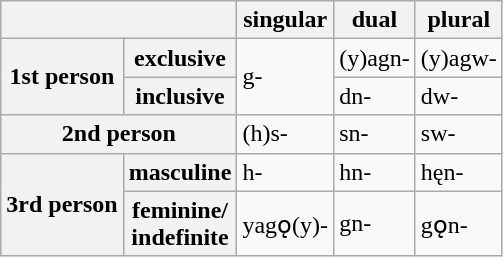<table class="wikitable">
<tr>
<th colspan="2"></th>
<th>singular</th>
<th>dual</th>
<th>plural</th>
</tr>
<tr>
<th rowspan="2">1st person</th>
<th>exclusive</th>
<td rowspan="2">g-</td>
<td>(y)agn-</td>
<td>(y)agw-</td>
</tr>
<tr>
<th>inclusive</th>
<td>dn-</td>
<td>dw-</td>
</tr>
<tr>
<th colspan="2">2nd person</th>
<td>(h)s-</td>
<td>sn-</td>
<td>sw-</td>
</tr>
<tr>
<th rowspan="2">3rd person</th>
<th>masculine</th>
<td>h-</td>
<td>hn-</td>
<td>hęn-</td>
</tr>
<tr>
<th>feminine/<br>indefinite</th>
<td>yagǫ(y)-</td>
<td>gn-</td>
<td>gǫn-</td>
</tr>
</table>
